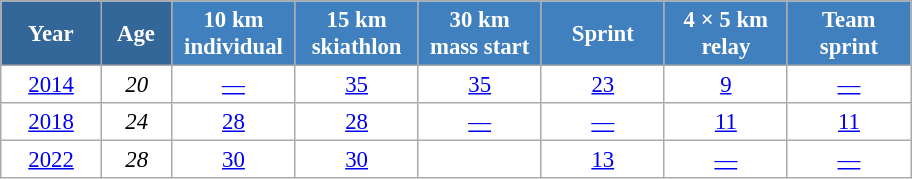<table class="wikitable" style="font-size:95%; text-align:center; border:gray solid 1px; background:#fff;">
<tr>
<th style="background:#369; color:white; width:60px;"> Year </th>
<th style="background:#369; color:white; width:40px;"> Age </th>
<th style="background:#4180be; color:white; width:75px;"> 10 km <br> individual </th>
<th style="background:#4180be; color:white; width:75px;"> 15 km <br> skiathlon </th>
<th style="background:#4180be; color:white; width:75px;"> 30 km <br> mass start </th>
<th style="background:#4180be; color:white; width:75px;"> Sprint </th>
<th style="background:#4180be; color:white; width:75px;"> 4 × 5 km <br> relay </th>
<th style="background:#4180be; color:white; width:75px;"> Team <br> sprint </th>
</tr>
<tr>
<td><a href='#'>2014</a></td>
<td><em>20</em></td>
<td><a href='#'>—</a></td>
<td><a href='#'>35</a></td>
<td><a href='#'>35</a></td>
<td><a href='#'>23</a></td>
<td><a href='#'>9</a></td>
<td><a href='#'>—</a></td>
</tr>
<tr>
<td><a href='#'>2018</a></td>
<td><em>24</em></td>
<td><a href='#'>28</a></td>
<td><a href='#'>28</a></td>
<td><a href='#'>—</a></td>
<td><a href='#'>—</a></td>
<td><a href='#'>11</a></td>
<td><a href='#'>11</a></td>
</tr>
<tr>
<td><a href='#'>2022</a></td>
<td><em>28</em></td>
<td><a href='#'>30</a></td>
<td><a href='#'>30</a></td>
<td><a href='#'></a></td>
<td><a href='#'>13</a></td>
<td><a href='#'>—</a></td>
<td><a href='#'>—</a></td>
</tr>
</table>
